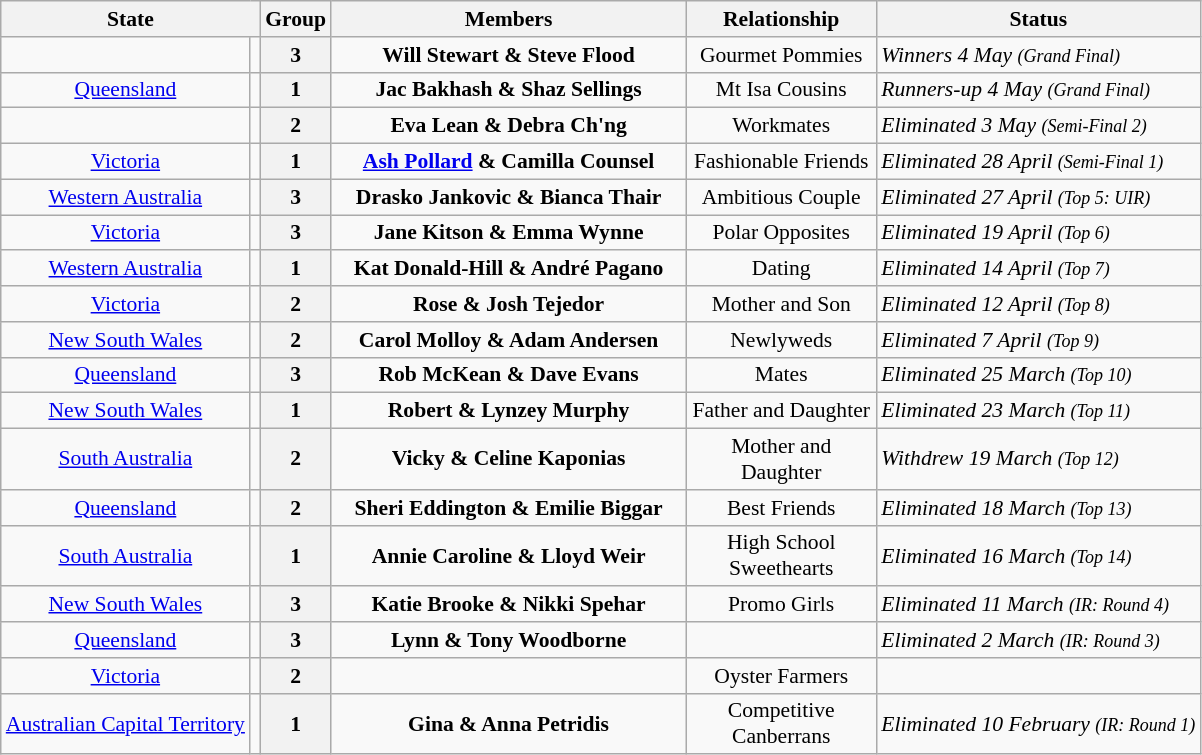<table class="wikitable sortable" align="center" style="text-align:center; font-size:90%">
<tr>
<th colspan="2">State</th>
<th data-sort-type="number">Group</th>
<th width="230px">Members</th>
<th width="120px">Relationship</th>
<th>Status</th>
</tr>
<tr>
<td></td>
<td></td>
<th>3</th>
<td><strong>Will Stewart & Steve Flood</strong></td>
<td>Gourmet Pommies</td>
<td style="text-align:left"><em>Winners 4 May <small>(Grand Final)</small></em></td>
</tr>
<tr>
<td><a href='#'>Queensland</a></td>
<td></td>
<th>1</th>
<td><strong>Jac Bakhash & Shaz Sellings</strong></td>
<td>Mt Isa Cousins</td>
<td style="text-align:left"><em>Runners-up 4 May <small>(Grand Final)</small></em></td>
</tr>
<tr>
<td></td>
<td></td>
<th>2</th>
<td><strong>Eva Lean & Debra Ch'ng </strong></td>
<td>Workmates</td>
<td style="text-align:left"><em>Eliminated 3 May <small>(Semi-Final 2)</small></em></td>
</tr>
<tr>
<td><a href='#'>Victoria</a></td>
<td></td>
<th>1</th>
<td><strong><a href='#'>Ash Pollard</a> & Camilla Counsel</strong></td>
<td>Fashionable Friends</td>
<td style="text-align:left"><em>Eliminated 28 April <small>(Semi-Final 1)</small></em></td>
</tr>
<tr>
<td><a href='#'>Western Australia</a></td>
<td></td>
<th>3</th>
<td><strong>Drasko Jankovic & Bianca Thair</strong></td>
<td>Ambitious Couple</td>
<td style="text-align:left"><em>Eliminated 27 April <small>(Top 5: UIR)</small></em></td>
</tr>
<tr>
<td><a href='#'>Victoria</a></td>
<td></td>
<th>3</th>
<td><strong>Jane Kitson & Emma Wynne</strong></td>
<td>Polar Opposites</td>
<td style="text-align:left"><em>Eliminated 19 April <small>(Top 6)</small></em></td>
</tr>
<tr>
<td><a href='#'>Western Australia</a></td>
<td></td>
<th>1</th>
<td><strong>Kat Donald-Hill & André Pagano</strong></td>
<td>Dating</td>
<td style="text-align:left"><em>Eliminated 14 April <small>(Top 7)</small></em></td>
</tr>
<tr>
<td><a href='#'>Victoria</a></td>
<td></td>
<th>2</th>
<td><strong>Rose & Josh Tejedor</strong></td>
<td>Mother and Son</td>
<td style="text-align:left"><em>Eliminated 12 April <small>(Top 8)</small></em></td>
</tr>
<tr>
<td><a href='#'>New South Wales</a></td>
<td></td>
<th>2</th>
<td><strong>Carol Molloy & Adam Andersen</strong></td>
<td>Newlyweds</td>
<td style="text-align:left"><em>Eliminated 7 April <small>(Top 9)</small></em></td>
</tr>
<tr>
<td><a href='#'>Queensland</a></td>
<td></td>
<th>3</th>
<td><strong>Rob McKean & Dave Evans</strong></td>
<td>Mates</td>
<td style="text-align:left"><em>Eliminated 25 March <small>(Top 10)</small></em></td>
</tr>
<tr>
<td><a href='#'>New South Wales</a></td>
<td></td>
<th>1</th>
<td><strong>Robert & Lynzey Murphy</strong></td>
<td>Father and Daughter</td>
<td style="text-align:left"><em>Eliminated 23 March <small>(Top 11)</small></em></td>
</tr>
<tr>
<td><a href='#'>South Australia</a></td>
<td></td>
<th>2</th>
<td><strong>Vicky & Celine Kaponias</strong></td>
<td>Mother and Daughter</td>
<td style="text-align:left"><em>Withdrew 19 March <small>(Top 12)</small></em></td>
</tr>
<tr>
<td><a href='#'>Queensland</a></td>
<td></td>
<th>2</th>
<td><strong>Sheri Eddington & Emilie Biggar</strong></td>
<td>Best Friends</td>
<td style="text-align:left"><em>Eliminated 18 March <small>(Top 13)</small></em></td>
</tr>
<tr>
<td><a href='#'>South Australia</a></td>
<td></td>
<th>1</th>
<td><strong>Annie Caroline & Lloyd Weir</strong></td>
<td>High School Sweethearts</td>
<td style="text-align:left"><em>Eliminated 16 March <small>(Top 14)</small></em></td>
</tr>
<tr>
<td><a href='#'>New South Wales</a></td>
<td></td>
<th>3</th>
<td><strong>Katie Brooke & Nikki Spehar</strong></td>
<td>Promo Girls</td>
<td style="text-align:left"><em>Eliminated 11 March <small>(IR: Round 4)</small></em></td>
</tr>
<tr>
<td><a href='#'>Queensland</a></td>
<td></td>
<th>3</th>
<td><strong>Lynn & Tony Woodborne</strong></td>
<td></td>
<td style="text-align:left"><em>Eliminated 2 March <small>(IR: Round 3)</small></em></td>
</tr>
<tr>
<td><a href='#'>Victoria</a></td>
<td></td>
<th>2</th>
<td></td>
<td>Oyster Farmers</td>
<td style="text-align:left"></td>
</tr>
<tr>
<td><a href='#'>Australian Capital Territory</a></td>
<td></td>
<th>1</th>
<td><strong>Gina & Anna Petridis</strong></td>
<td>Competitive Canberrans</td>
<td style="text-align:left"><em>Eliminated 10 February <small>(IR: Round 1)</small></em></td>
</tr>
</table>
